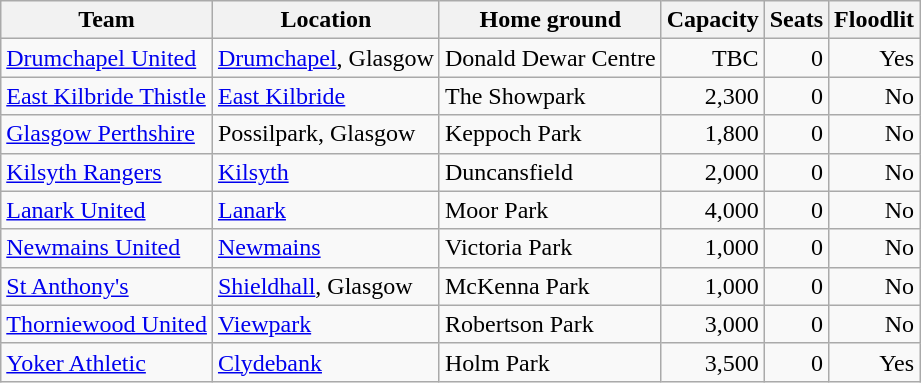<table class="wikitable sortable">
<tr>
<th>Team</th>
<th>Location</th>
<th>Home ground</th>
<th data-sort-type="number">Capacity</th>
<th data-sort-type="number">Seats</th>
<th>Floodlit</th>
</tr>
<tr>
<td><a href='#'>Drumchapel United</a></td>
<td><a href='#'>Drumchapel</a>, Glasgow</td>
<td>Donald Dewar Centre</td>
<td align=right>TBC</td>
<td align=right>0</td>
<td align=right>Yes</td>
</tr>
<tr>
<td><a href='#'>East Kilbride Thistle</a></td>
<td><a href='#'>East Kilbride</a></td>
<td>The Showpark</td>
<td align=right>2,300</td>
<td align=right>0</td>
<td align=right>No</td>
</tr>
<tr>
<td><a href='#'>Glasgow Perthshire</a></td>
<td>Possilpark, Glasgow</td>
<td>Keppoch Park</td>
<td align=right>1,800</td>
<td align=right>0</td>
<td align=right>No</td>
</tr>
<tr>
<td><a href='#'>Kilsyth Rangers</a></td>
<td><a href='#'>Kilsyth</a></td>
<td>Duncansfield</td>
<td align=right>2,000</td>
<td align=right>0</td>
<td align=right>No</td>
</tr>
<tr>
<td><a href='#'>Lanark United</a></td>
<td><a href='#'>Lanark</a></td>
<td>Moor Park</td>
<td align=right>4,000</td>
<td align=right>0</td>
<td align=right>No</td>
</tr>
<tr>
<td><a href='#'>Newmains United</a></td>
<td><a href='#'>Newmains</a></td>
<td>Victoria Park</td>
<td align=right>1,000</td>
<td align=right>0</td>
<td align=right>No</td>
</tr>
<tr>
<td><a href='#'>St Anthony's</a></td>
<td><a href='#'>Shieldhall</a>, Glasgow</td>
<td>McKenna Park</td>
<td align=right>1,000</td>
<td align=right>0</td>
<td align=right>No</td>
</tr>
<tr>
<td><a href='#'>Thorniewood United</a></td>
<td><a href='#'>Viewpark</a></td>
<td>Robertson Park</td>
<td align=right>3,000</td>
<td align=right>0</td>
<td align=right>No</td>
</tr>
<tr>
<td><a href='#'>Yoker Athletic</a></td>
<td><a href='#'>Clydebank</a></td>
<td>Holm Park</td>
<td align=right>3,500</td>
<td align=right>0</td>
<td align=right>Yes</td>
</tr>
</table>
